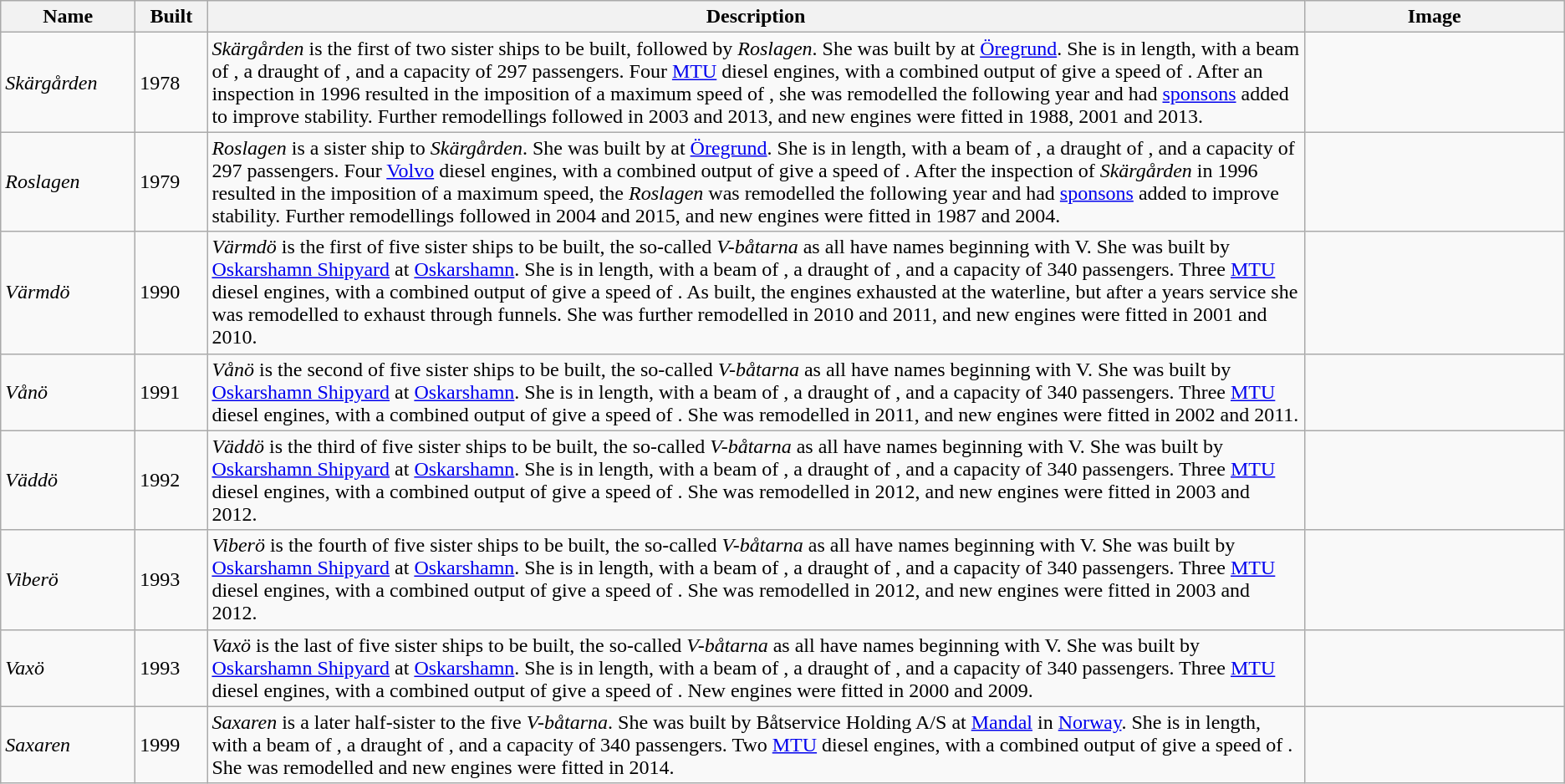<table class="wikitable sortable">
<tr>
<th width="100">Name</th>
<th width="50">Built</th>
<th class="unsortable">Description</th>
<th class="unsortable" width="200">Image</th>
</tr>
<tr ->
<td><em>Skärgården</em></td>
<td>1978</td>
<td><em>Skärgården</em> is the first of two sister ships to be built, followed by <em>Roslagen</em>. She was built by  at <a href='#'>Öregrund</a>. She is  in length, with a beam of , a draught of , and a capacity of 297 passengers. Four <a href='#'>MTU</a> diesel engines, with a combined output of  give a speed of . After an inspection in 1996 resulted in the imposition of a maximum speed of , she was remodelled the following year and had <a href='#'>sponsons</a> added to improve stability. Further remodellings followed in 2003 and 2013, and new engines were fitted in 1988, 2001 and 2013.</td>
<td></td>
</tr>
<tr ->
<td><em>Roslagen</em></td>
<td>1979</td>
<td><em>Roslagen</em> is a sister ship to <em>Skärgården</em>. She was built by  at <a href='#'>Öregrund</a>. She is  in length, with a beam of , a draught of , and a capacity of 297 passengers. Four <a href='#'>Volvo</a> diesel engines, with a combined output of  give a speed of . After the inspection of <em>Skärgården</em> in 1996 resulted in the imposition of a maximum speed, the <em>Roslagen</em> was remodelled the following year and had <a href='#'>sponsons</a> added to improve stability. Further remodellings followed in 2004 and 2015, and new engines were fitted in 1987 and 2004.</td>
<td></td>
</tr>
<tr ->
<td><em>Värmdö</em></td>
<td>1990</td>
<td><em>Värmdö</em> is the first of five sister ships to be built, the so-called <em>V-båtarna</em> as all have names beginning with V. She was built by <a href='#'>Oskarshamn Shipyard</a> at <a href='#'>Oskarshamn</a>. She is  in length, with a beam of , a draught of , and a capacity of 340 passengers. Three <a href='#'>MTU</a> diesel engines, with a combined output of  give a speed of . As built, the engines exhausted at the waterline, but after a years service she was remodelled to exhaust through funnels. She was further remodelled in 2010 and 2011, and new engines were fitted in 2001 and 2010.</td>
<td></td>
</tr>
<tr ->
<td><em>Vånö</em></td>
<td>1991</td>
<td><em>Vånö</em> is the second of five sister ships to be built, the so-called <em>V-båtarna</em> as all have names beginning with V. She was built by <a href='#'>Oskarshamn Shipyard</a> at <a href='#'>Oskarshamn</a>. She is  in length, with a beam of , a draught of , and a capacity of 340 passengers. Three <a href='#'>MTU</a> diesel engines, with a combined output of  give a speed of . She was remodelled in 2011, and new engines were fitted in 2002 and 2011.</td>
<td></td>
</tr>
<tr ->
<td><em>Väddö</em></td>
<td>1992</td>
<td><em>Väddö</em> is the third of five sister ships to be built, the so-called <em>V-båtarna</em> as all have names beginning with V. She was built by <a href='#'>Oskarshamn Shipyard</a> at <a href='#'>Oskarshamn</a>. She is  in length, with a beam of , a draught of , and a capacity of 340 passengers. Three <a href='#'>MTU</a> diesel engines, with a combined output of  give a speed of . She was remodelled in 2012, and new engines were fitted in 2003 and 2012.</td>
<td></td>
</tr>
<tr ->
<td><em>Viberö</em></td>
<td>1993</td>
<td><em>Viberö</em> is the fourth of five sister ships to be built, the so-called <em>V-båtarna</em> as all have names beginning with V. She was built by <a href='#'>Oskarshamn Shipyard</a> at <a href='#'>Oskarshamn</a>. She is  in length, with a beam of , a draught of , and a capacity of 340 passengers. Three <a href='#'>MTU</a> diesel engines, with a combined output of  give a speed of . She was remodelled in 2012, and new engines were fitted in 2003 and 2012.</td>
<td></td>
</tr>
<tr ->
<td><em>Vaxö</em></td>
<td>1993</td>
<td><em>Vaxö</em> is the last of five sister ships to be built, the so-called <em>V-båtarna</em> as all have names beginning with V. She was built by <a href='#'>Oskarshamn Shipyard</a> at <a href='#'>Oskarshamn</a>. She is  in length, with a beam of , a draught of , and a capacity of 340 passengers. Three <a href='#'>MTU</a> diesel engines, with a combined output of  give a speed of . New engines were fitted in 2000 and 2009.</td>
<td></td>
</tr>
<tr ->
<td><em>Saxaren</em></td>
<td>1999</td>
<td><em>Saxaren</em> is a later half-sister to the five <em>V-båtarna</em>. She was built by Båtservice Holding A/S at <a href='#'>Mandal</a> in <a href='#'>Norway</a>. She is  in length, with a beam of , a draught of , and a capacity of 340 passengers. Two <a href='#'>MTU</a> diesel engines, with a combined output of  give a speed of . She was remodelled and new engines were fitted in 2014.</td>
<td></td>
</tr>
</table>
